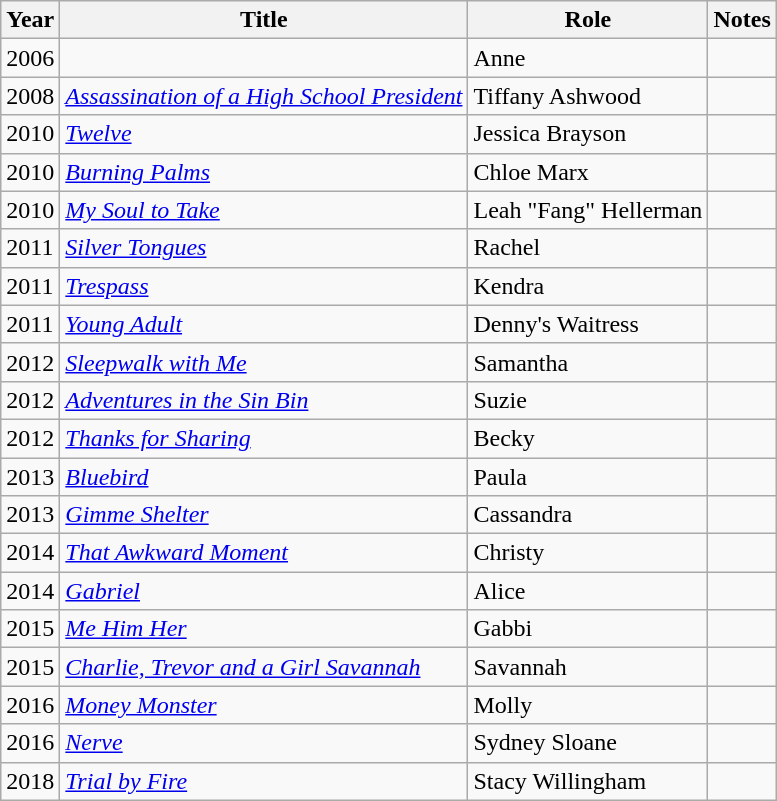<table class="wikitable sortable">
<tr>
<th>Year</th>
<th>Title</th>
<th>Role</th>
<th class="unsortable">Notes</th>
</tr>
<tr>
<td>2006</td>
<td><em></em></td>
<td>Anne</td>
<td></td>
</tr>
<tr>
<td>2008</td>
<td><em><a href='#'>Assassination of a High School President</a></em></td>
<td>Tiffany Ashwood</td>
<td></td>
</tr>
<tr>
<td>2010</td>
<td><em><a href='#'>Twelve</a></em></td>
<td>Jessica Brayson</td>
<td></td>
</tr>
<tr>
<td>2010</td>
<td><em><a href='#'>Burning Palms</a></em></td>
<td>Chloe Marx</td>
<td></td>
</tr>
<tr>
<td>2010</td>
<td><em><a href='#'>My Soul to Take</a></em></td>
<td>Leah "Fang" Hellerman</td>
<td></td>
</tr>
<tr>
<td>2011</td>
<td><em><a href='#'>Silver Tongues</a></em></td>
<td>Rachel</td>
<td></td>
</tr>
<tr>
<td>2011</td>
<td><em><a href='#'>Trespass</a></em></td>
<td>Kendra</td>
<td></td>
</tr>
<tr>
<td>2011</td>
<td><em><a href='#'>Young Adult</a></em></td>
<td>Denny's Waitress</td>
<td></td>
</tr>
<tr>
<td>2012</td>
<td><em><a href='#'>Sleepwalk with Me</a></em></td>
<td>Samantha</td>
<td></td>
</tr>
<tr>
<td>2012</td>
<td><em><a href='#'>Adventures in the Sin Bin</a></em></td>
<td>Suzie</td>
<td></td>
</tr>
<tr>
<td>2012</td>
<td><em><a href='#'>Thanks for Sharing</a></em></td>
<td>Becky</td>
<td></td>
</tr>
<tr>
<td>2013</td>
<td><em><a href='#'>Bluebird</a></em></td>
<td>Paula</td>
<td></td>
</tr>
<tr>
<td>2013</td>
<td><em><a href='#'>Gimme Shelter</a></em></td>
<td>Cassandra</td>
<td></td>
</tr>
<tr>
<td>2014</td>
<td><em><a href='#'>That Awkward Moment</a></em></td>
<td>Christy</td>
<td></td>
</tr>
<tr>
<td>2014</td>
<td><em><a href='#'>Gabriel</a></em></td>
<td>Alice</td>
<td></td>
</tr>
<tr>
<td>2015</td>
<td><em><a href='#'>Me Him Her</a></em></td>
<td>Gabbi</td>
<td></td>
</tr>
<tr>
<td>2015</td>
<td><em><a href='#'>Charlie, Trevor and a Girl Savannah</a></em></td>
<td>Savannah</td>
<td></td>
</tr>
<tr>
<td>2016</td>
<td><em><a href='#'>Money Monster</a></em></td>
<td>Molly</td>
<td></td>
</tr>
<tr>
<td>2016</td>
<td><em><a href='#'>Nerve</a></em></td>
<td>Sydney Sloane</td>
<td></td>
</tr>
<tr>
<td>2018</td>
<td><em><a href='#'>Trial by Fire</a></em></td>
<td>Stacy Willingham</td>
<td></td>
</tr>
</table>
